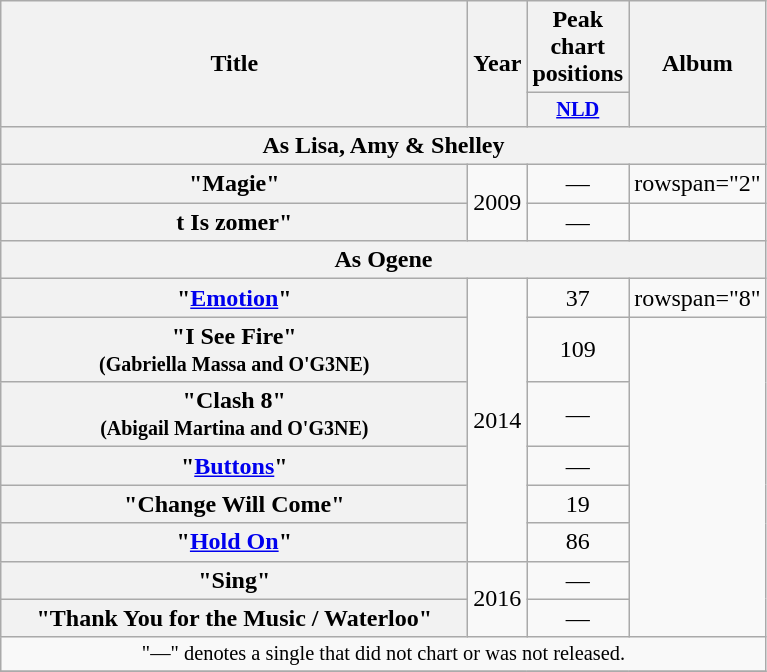<table class="wikitable plainrowheaders" style="text-align:center;">
<tr>
<th scope="col" rowspan="2" style="width:19em;">Title</th>
<th scope="col" rowspan="2" style="width:1em;">Year</th>
<th scope="col">Peak chart positions</th>
<th scope="col" rowspan="2">Album</th>
</tr>
<tr>
<th scope="col" style="width:3em;font-size:85%;"><a href='#'>NLD</a><br></th>
</tr>
<tr>
<th scope="col" colspan="6">As Lisa, Amy & Shelley</th>
</tr>
<tr>
<th scope="row">"Magie"</th>
<td rowspan="2">2009</td>
<td>—</td>
<td>rowspan="2" </td>
</tr>
<tr>
<th scope="row">t Is zomer"</th>
<td>—</td>
</tr>
<tr>
<th scope="col" colspan="6">As Ogene</th>
</tr>
<tr>
<th scope="row">"<a href='#'>Emotion</a>"</th>
<td rowspan="6">2014</td>
<td>37</td>
<td>rowspan="8" </td>
</tr>
<tr>
<th scope="row">"I See Fire"<br><small>(Gabriella Massa and O'G3NE)</small></th>
<td>109</td>
</tr>
<tr>
<th scope="row">"Clash 8"<br><small>(Abigail Martina and O'G3NE)</small></th>
<td>—</td>
</tr>
<tr>
<th scope="row">"<a href='#'>Buttons</a>"</th>
<td>—</td>
</tr>
<tr>
<th scope="row">"Change Will Come"</th>
<td>19</td>
</tr>
<tr>
<th scope="row">"<a href='#'>Hold On</a>"</th>
<td>86</td>
</tr>
<tr>
<th scope="row">"Sing"</th>
<td rowspan="2">2016</td>
<td>—</td>
</tr>
<tr>
<th scope="row">"Thank You for the Music / Waterloo"</th>
<td>—</td>
</tr>
<tr>
<td colspan="20" style="text-align:center; font-size:85%;">"—" denotes a single that did not chart or was not released.</td>
</tr>
<tr>
</tr>
</table>
